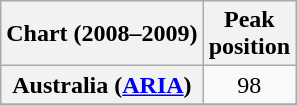<table class="wikitable sortable plainrowheaders">
<tr>
<th scope="col">Chart (2008–2009)</th>
<th scope="col">Peak<br>position</th>
</tr>
<tr>
<th scope=row>Australia (<a href='#'>ARIA</a>)</th>
<td align="center">98</td>
</tr>
<tr>
</tr>
<tr>
</tr>
<tr>
</tr>
</table>
